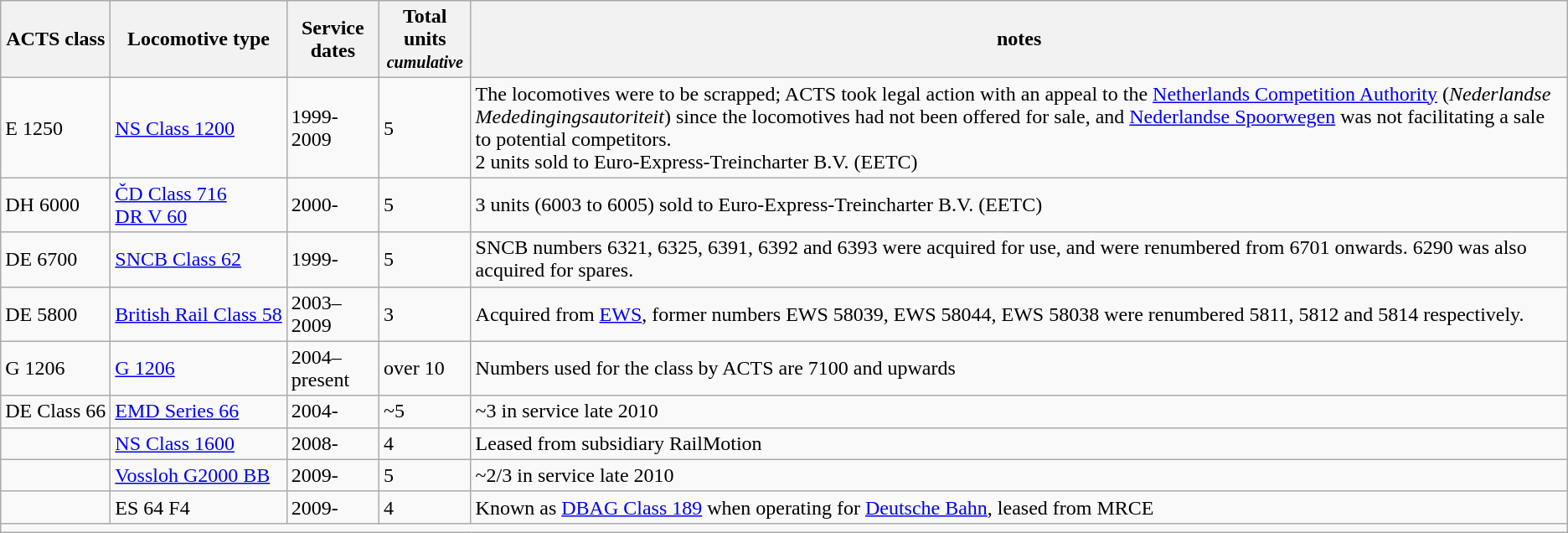<table class = "wikitable">
<tr>
<th>ACTS class</th>
<th>Locomotive type</th>
<th>Service dates</th>
<th>Total units<br><small><em>cumulative</em></small></th>
<th>notes</th>
</tr>
<tr>
<td>E 1250</td>
<td><a href='#'>NS Class 1200</a></td>
<td>1999-2009</td>
<td>5</td>
<td>The locomotives were to be scrapped; ACTS took legal action with an appeal to the <a href='#'>Netherlands Competition Authority</a> (<em>Nederlandse Mededingingsautoriteit</em>) since the locomotives had not been offered for sale, and <a href='#'>Nederlandse Spoorwegen</a> was not facilitating a sale to potential competitors.<br>2 units sold to Euro-Express-Treincharter B.V. (EETC)</td>
</tr>
<tr>
<td>DH 6000</td>
<td><a href='#'>ČD Class 716</a><br><a href='#'>DR V 60</a></td>
<td>2000-</td>
<td>5</td>
<td>3 units (6003 to 6005) sold to Euro-Express-Treincharter B.V. (EETC)</td>
</tr>
<tr>
<td>DE 6700</td>
<td><a href='#'>SNCB Class 62</a></td>
<td>1999-</td>
<td>5</td>
<td>SNCB numbers 6321, 6325, 6391, 6392 and 6393 were acquired for use, and were renumbered from 6701 onwards. 6290 was also acquired for spares.</td>
</tr>
<tr>
<td>DE 5800</td>
<td><a href='#'>British Rail Class 58</a></td>
<td>2003–2009</td>
<td>3</td>
<td>Acquired from <a href='#'>EWS</a>, former numbers EWS 58039, EWS 58044, EWS 58038 were renumbered 5811, 5812 and 5814 respectively.</td>
</tr>
<tr>
<td>G 1206</td>
<td><a href='#'>G 1206</a></td>
<td>2004–present</td>
<td>over 10</td>
<td>Numbers used for the class by ACTS are 7100 and upwards</td>
</tr>
<tr>
<td>DE Class 66</td>
<td><a href='#'>EMD Series 66</a></td>
<td>2004-</td>
<td>~5</td>
<td>~3 in service late 2010</td>
</tr>
<tr>
<td></td>
<td><a href='#'>NS Class 1600</a></td>
<td>2008-</td>
<td>4</td>
<td>Leased from subsidiary RailMotion</td>
</tr>
<tr>
<td></td>
<td><a href='#'>Vossloh&nbsp;G2000&nbsp;BB</a></td>
<td>2009-</td>
<td>5</td>
<td>~2/3 in service late 2010</td>
</tr>
<tr>
<td></td>
<td>ES 64 F4<br></td>
<td>2009-</td>
<td>4</td>
<td>Known as <a href='#'>DBAG Class 189</a> when operating for <a href='#'>Deutsche Bahn</a>, leased from MRCE</td>
</tr>
<tr>
<td colspan="5"></td>
</tr>
</table>
